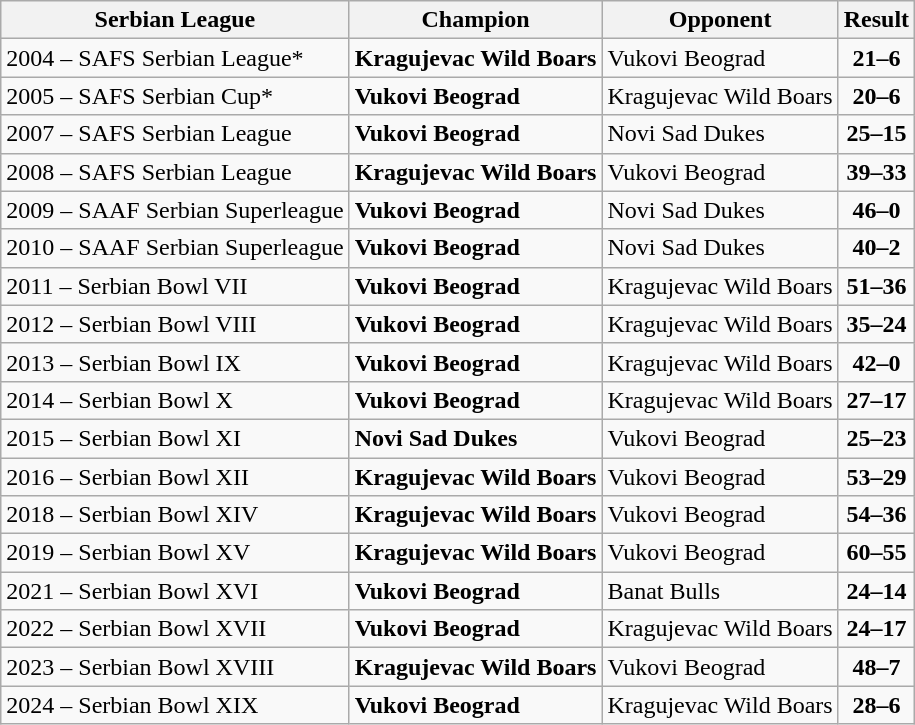<table class="wikitable">
<tr>
<th>Serbian League</th>
<th>Champion</th>
<th>Opponent</th>
<th>Result</th>
</tr>
<tr>
<td>2004 – SAFS Serbian League*</td>
<td><strong>Kragujevac Wild Boars</strong></td>
<td>Vukovi Beograd</td>
<td style="text-align:center"><strong>21–6</strong></td>
</tr>
<tr>
<td>2005 – SAFS Serbian Cup*</td>
<td><strong>Vukovi Beograd</strong></td>
<td>Kragujevac Wild Boars</td>
<td style="text-align:center"><strong>20–6</strong></td>
</tr>
<tr>
<td>2007 – SAFS Serbian League</td>
<td><strong>Vukovi Beograd</strong></td>
<td>Novi Sad Dukes</td>
<td style="text-align:center"><strong>25–15</strong></td>
</tr>
<tr>
<td>2008 – SAFS Serbian League</td>
<td><strong>Kragujevac Wild Boars</strong></td>
<td>Vukovi Beograd</td>
<td style="text-align:center"><strong>39–33</strong></td>
</tr>
<tr>
<td>2009 – SAAF Serbian Superleague</td>
<td><strong>Vukovi Beograd</strong></td>
<td>Novi Sad Dukes</td>
<td style="text-align:center"><strong>46–0</strong></td>
</tr>
<tr>
<td>2010 – SAAF Serbian Superleague</td>
<td><strong>Vukovi Beograd</strong></td>
<td>Novi Sad Dukes</td>
<td style="text-align:center"><strong>40–2</strong></td>
</tr>
<tr>
<td>2011 – Serbian Bowl VII</td>
<td><strong>Vukovi Beograd</strong></td>
<td>Kragujevac Wild Boars</td>
<td style="text-align:center"><strong>51–36</strong></td>
</tr>
<tr>
<td>2012 – Serbian Bowl VIII</td>
<td><strong>Vukovi Beograd</strong></td>
<td>Kragujevac Wild Boars</td>
<td style="text-align:center"><strong>35–24</strong></td>
</tr>
<tr>
<td>2013 – Serbian Bowl IX</td>
<td><strong>Vukovi Beograd</strong></td>
<td>Kragujevac Wild Boars</td>
<td style="text-align:center"><strong>42–0</strong></td>
</tr>
<tr>
<td>2014 – Serbian Bowl X</td>
<td><strong>Vukovi Beograd</strong></td>
<td>Kragujevac Wild Boars</td>
<td style="text-align:center"><strong>27–17</strong></td>
</tr>
<tr>
<td>2015 – Serbian Bowl XI</td>
<td><strong>Novi Sad Dukes</strong></td>
<td>Vukovi Beograd</td>
<td style="text-align:center"><strong>25–23</strong></td>
</tr>
<tr>
<td>2016 – Serbian Bowl XII</td>
<td><strong>Kragujevac Wild Boars</strong></td>
<td>Vukovi Beograd</td>
<td style="text-align:center"><strong>53–29</strong></td>
</tr>
<tr>
<td>2018 – Serbian Bowl XIV</td>
<td><strong>Kragujevac Wild Boars</strong></td>
<td>Vukovi Beograd</td>
<td style="text-align:center"><strong>54–36</strong></td>
</tr>
<tr>
<td>2019 – Serbian Bowl XV</td>
<td><strong>Kragujevac Wild Boars</strong></td>
<td>Vukovi Beograd</td>
<td style="text-align:center"><strong>60–55</strong></td>
</tr>
<tr>
<td>2021 – Serbian Bowl XVI</td>
<td><strong>Vukovi Beograd</strong></td>
<td>Banat Bulls</td>
<td style="text-align:center"><strong>24–14</strong></td>
</tr>
<tr>
<td>2022 – Serbian Bowl XVII</td>
<td><strong>Vukovi Beograd</strong></td>
<td>Kragujevac Wild Boars</td>
<td style="text-align:center"><strong>24–17</strong></td>
</tr>
<tr>
<td>2023 – Serbian Bowl XVIII</td>
<td><strong>Kragujevac Wild Boars</strong></td>
<td>Vukovi Beograd</td>
<td style="text-align:center"><strong>48–7</strong></td>
</tr>
<tr>
<td>2024 – Serbian Bowl XIX</td>
<td><strong>Vukovi Beograd</strong></td>
<td>Kragujevac Wild Boars</td>
<td style="text-align:center"><strong>28–6</strong></td>
</tr>
</table>
